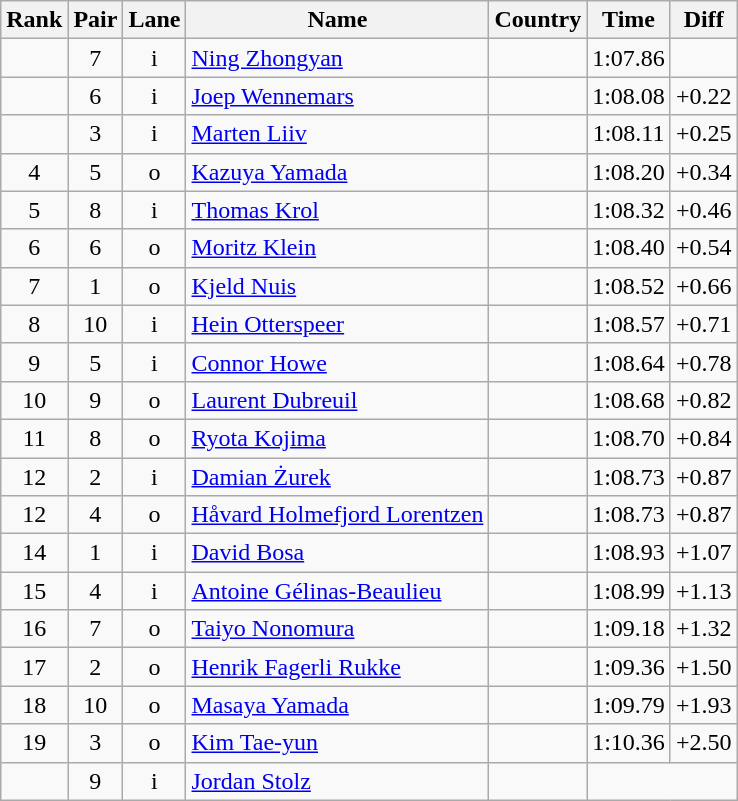<table class="wikitable sortable" style="text-align:center">
<tr>
<th>Rank</th>
<th>Pair</th>
<th>Lane</th>
<th>Name</th>
<th>Country</th>
<th>Time</th>
<th>Diff</th>
</tr>
<tr>
<td></td>
<td>7</td>
<td>i</td>
<td align=left><a href='#'>Ning Zhongyan</a></td>
<td align=left></td>
<td>1:07.86</td>
<td></td>
</tr>
<tr>
<td></td>
<td>6</td>
<td>i</td>
<td align=left><a href='#'>Joep Wennemars</a></td>
<td align=left></td>
<td>1:08.08</td>
<td>+0.22</td>
</tr>
<tr>
<td></td>
<td>3</td>
<td>i</td>
<td align=left><a href='#'>Marten Liiv</a></td>
<td align=left></td>
<td>1:08.11</td>
<td>+0.25</td>
</tr>
<tr>
<td>4</td>
<td>5</td>
<td>o</td>
<td align=left><a href='#'>Kazuya Yamada</a></td>
<td align=left></td>
<td>1:08.20</td>
<td>+0.34</td>
</tr>
<tr>
<td>5</td>
<td>8</td>
<td>i</td>
<td align=left><a href='#'>Thomas Krol</a></td>
<td align=left></td>
<td>1:08.32</td>
<td>+0.46</td>
</tr>
<tr>
<td>6</td>
<td>6</td>
<td>o</td>
<td align=left><a href='#'>Moritz Klein</a></td>
<td align=left></td>
<td>1:08.40</td>
<td>+0.54</td>
</tr>
<tr>
<td>7</td>
<td>1</td>
<td>o</td>
<td align=left><a href='#'>Kjeld Nuis</a></td>
<td align=left></td>
<td>1:08.52</td>
<td>+0.66</td>
</tr>
<tr>
<td>8</td>
<td>10</td>
<td>i</td>
<td align=left><a href='#'>Hein Otterspeer</a></td>
<td align=left></td>
<td>1:08.57</td>
<td>+0.71</td>
</tr>
<tr>
<td>9</td>
<td>5</td>
<td>i</td>
<td align=left><a href='#'>Connor Howe</a></td>
<td align=left></td>
<td>1:08.64</td>
<td>+0.78</td>
</tr>
<tr>
<td>10</td>
<td>9</td>
<td>o</td>
<td align=left><a href='#'>Laurent Dubreuil</a></td>
<td align=left></td>
<td>1:08.68</td>
<td>+0.82</td>
</tr>
<tr>
<td>11</td>
<td>8</td>
<td>o</td>
<td align=left><a href='#'>Ryota Kojima</a></td>
<td align=left></td>
<td>1:08.70</td>
<td>+0.84</td>
</tr>
<tr>
<td>12</td>
<td>2</td>
<td>i</td>
<td align=left><a href='#'>Damian Żurek</a></td>
<td align=left></td>
<td>1:08.73</td>
<td>+0.87</td>
</tr>
<tr>
<td>12</td>
<td>4</td>
<td>o</td>
<td align=left><a href='#'>Håvard Holmefjord Lorentzen</a></td>
<td align=left></td>
<td>1:08.73</td>
<td>+0.87</td>
</tr>
<tr>
<td>14</td>
<td>1</td>
<td>i</td>
<td align=left><a href='#'>David Bosa</a></td>
<td align=left></td>
<td>1:08.93</td>
<td>+1.07</td>
</tr>
<tr>
<td>15</td>
<td>4</td>
<td>i</td>
<td align=left><a href='#'>Antoine Gélinas-Beaulieu</a></td>
<td align=left></td>
<td>1:08.99</td>
<td>+1.13</td>
</tr>
<tr>
<td>16</td>
<td>7</td>
<td>o</td>
<td align=left><a href='#'>Taiyo Nonomura</a></td>
<td align=left></td>
<td>1:09.18</td>
<td>+1.32</td>
</tr>
<tr>
<td>17</td>
<td>2</td>
<td>o</td>
<td align=left><a href='#'>Henrik Fagerli Rukke</a></td>
<td align=left></td>
<td>1:09.36</td>
<td>+1.50</td>
</tr>
<tr>
<td>18</td>
<td>10</td>
<td>o</td>
<td align=left><a href='#'>Masaya Yamada</a></td>
<td align=left></td>
<td>1:09.79</td>
<td>+1.93</td>
</tr>
<tr>
<td>19</td>
<td>3</td>
<td>o</td>
<td align=left><a href='#'>Kim Tae-yun</a></td>
<td align=left></td>
<td>1:10.36</td>
<td>+2.50</td>
</tr>
<tr>
<td></td>
<td>9</td>
<td>i</td>
<td align=left><a href='#'>Jordan Stolz</a></td>
<td align=left></td>
<td colspan=2></td>
</tr>
</table>
